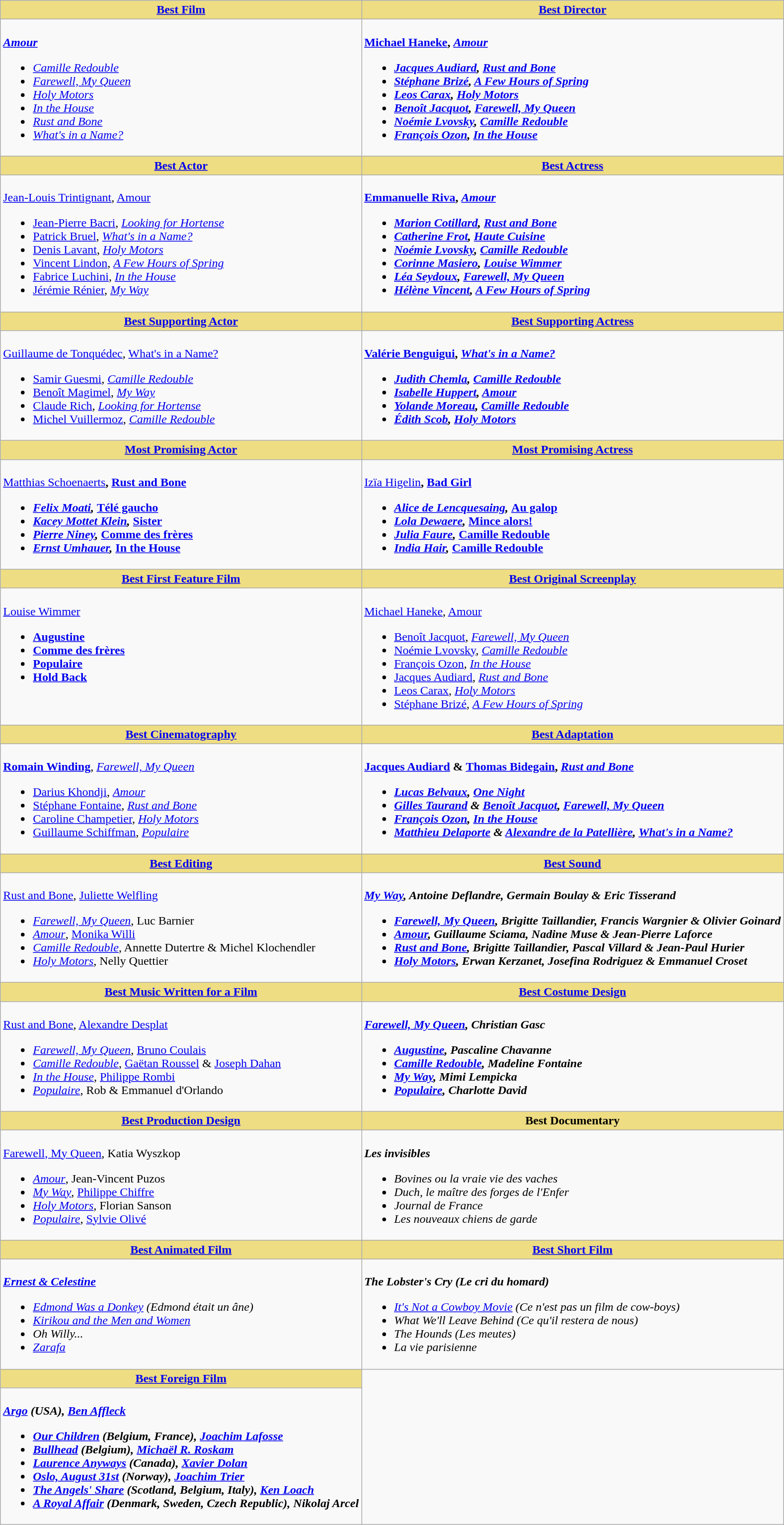<table class=wikitable style="width=150%">
<tr>
<th style="background:#EEDD82;" ! style="width="50%"><a href='#'>Best Film</a></th>
<th style="background:#EEDD82;" ! style="width="50%"><a href='#'>Best Director</a></th>
</tr>
<tr>
<td valign="top"><br><strong><em><a href='#'>Amour</a></em></strong><ul><li><em><a href='#'>Camille Redouble</a></em></li><li><em><a href='#'>Farewell, My Queen</a></em></li><li><em><a href='#'>Holy Motors</a></em></li><li><em><a href='#'>In the House</a></em></li><li><em><a href='#'>Rust and Bone</a></em></li><li><em><a href='#'>What's in a Name?</a></em></li></ul></td>
<td valign="top"><br><strong><a href='#'>Michael Haneke</a>, <em><a href='#'>Amour</a><strong><em><ul><li><a href='#'>Jacques Audiard</a>, </em><a href='#'>Rust and Bone</a><em></li><li><a href='#'>Stéphane Brizé</a>, </em><a href='#'>A Few Hours of Spring</a><em></li><li><a href='#'>Leos Carax</a>, </em><a href='#'>Holy Motors</a><em></li><li><a href='#'>Benoît Jacquot</a>, </em><a href='#'>Farewell, My Queen</a><em></li><li><a href='#'>Noémie Lvovsky</a>, </em><a href='#'>Camille Redouble</a><em></li><li><a href='#'>François Ozon</a>, </em><a href='#'>In the House</a><em></li></ul></td>
</tr>
<tr>
<th style="background:#EEDD82;" ! style="width="50%"><a href='#'>Best Actor</a></th>
<th style="background:#EEDD82;" ! style="width="50%"><a href='#'>Best Actress</a></th>
</tr>
<tr>
<td valign="top"><br></strong><a href='#'>Jean-Louis Trintignant</a>, </em><a href='#'>Amour</a></em></strong><ul><li><a href='#'>Jean-Pierre Bacri</a>, <em><a href='#'>Looking for Hortense</a></em></li><li><a href='#'>Patrick Bruel</a>, <em><a href='#'>What's in a Name?</a></em></li><li><a href='#'>Denis Lavant</a>, <em><a href='#'>Holy Motors</a></em></li><li><a href='#'>Vincent Lindon</a>, <em><a href='#'>A Few Hours of Spring</a></em></li><li><a href='#'>Fabrice Luchini</a>, <em><a href='#'>In the House</a></em></li><li><a href='#'>Jérémie Rénier</a>, <em><a href='#'>My Way</a></em></li></ul></td>
<td valign="top"><br><strong> <a href='#'>Emmanuelle Riva</a>, <em><a href='#'>Amour</a><strong><em><ul><li><a href='#'>Marion Cotillard</a>, </em><a href='#'>Rust and Bone</a><em></li><li><a href='#'>Catherine Frot</a>, </em><a href='#'>Haute Cuisine</a><em></li><li><a href='#'>Noémie Lvovsky</a>, </em><a href='#'>Camille Redouble</a><em></li><li><a href='#'>Corinne Masiero</a>, </em><a href='#'>Louise Wimmer</a><em></li><li><a href='#'>Léa Seydoux</a>, </em><a href='#'>Farewell, My Queen</a><em></li><li><a href='#'>Hélène Vincent</a>, </em><a href='#'>A Few Hours of Spring</a><em></li></ul></td>
</tr>
<tr>
<th style="background:#EEDD82;" ! style="width="50%"><a href='#'>Best Supporting Actor</a></th>
<th style="background:#EEDD82;" ! style="width="50%"><a href='#'>Best Supporting Actress</a></th>
</tr>
<tr>
<td valign="top"><br></strong><a href='#'>Guillaume de Tonquédec</a>, </em><a href='#'>What's in a Name?</a></em></strong><ul><li><a href='#'>Samir Guesmi</a>, <em><a href='#'>Camille Redouble</a></em></li><li><a href='#'>Benoît Magimel</a>, <em><a href='#'>My Way</a></em></li><li><a href='#'>Claude Rich</a>, <em><a href='#'>Looking for Hortense</a></em></li><li><a href='#'>Michel Vuillermoz</a>, <em><a href='#'>Camille Redouble</a></em></li></ul></td>
<td valign="top"><br><strong> <a href='#'>Valérie Benguigui</a>, <em><a href='#'>What's in a Name?</a><strong><em><ul><li><a href='#'>Judith Chemla</a>, </em><a href='#'>Camille Redouble</a><em></li><li><a href='#'>Isabelle Huppert</a>, </em><a href='#'>Amour</a><em></li><li><a href='#'>Yolande Moreau</a>, </em><a href='#'>Camille Redouble</a><em></li><li><a href='#'>Édith Scob</a>, </em><a href='#'>Holy Motors</a><em></li></ul></td>
</tr>
<tr>
<th style="background:#EEDD82;" ! style="width="50%"><a href='#'>Most Promising Actor</a></th>
<th style="background:#EEDD82;" ! style="width="50%"><a href='#'>Most Promising Actress</a></th>
</tr>
<tr>
<td valign="top"><br></strong><a href='#'>Matthias Schoenaerts</a><strong>, </em><a href='#'>Rust and Bone</a><em><ul><li><a href='#'>Felix Moati</a>, </em><a href='#'>Télé gaucho</a><em></li><li><a href='#'>Kacey Mottet Klein</a>, </em><a href='#'>Sister</a><em></li><li><a href='#'>Pierre Niney</a>, </em><a href='#'>Comme des frères</a><em></li><li><a href='#'>Ernst Umhauer</a>, </em><a href='#'>In the House</a><em></li></ul></td>
<td valign="top"><br></strong><a href='#'>Izïa Higelin</a><strong>, </em><a href='#'>Bad Girl</a><em><ul><li><a href='#'>Alice de Lencquesaing</a>, </em><a href='#'>Au galop</a><em></li><li><a href='#'>Lola Dewaere</a>, </em><a href='#'>Mince alors!</a><em></li><li><a href='#'>Julia Faure</a>, </em><a href='#'>Camille Redouble</a><em></li><li><a href='#'>India Hair</a>, </em><a href='#'>Camille Redouble</a><em></li></ul></td>
</tr>
<tr>
<th style="background:#EEDD82;" ! style="width="50%"><a href='#'>Best First Feature Film</a></th>
<th style="background:#EEDD82;" ! style="width="50%"><a href='#'>Best Original Screenplay</a></th>
</tr>
<tr>
<td valign="top"><br></em></strong><a href='#'>Louise Wimmer</a><strong><em><ul><li></em><a href='#'>Augustine</a><em></li><li></em><a href='#'>Comme des frères</a><em></li><li></em><a href='#'>Populaire</a><em></li><li></em><a href='#'>Hold Back</a><em></li></ul></td>
<td valign="top"><br></strong><a href='#'>Michael Haneke</a>, </em><a href='#'>Amour</a></em></strong><ul><li><a href='#'>Benoît Jacquot</a>, <em><a href='#'>Farewell, My Queen</a></em></li><li><a href='#'>Noémie Lvovsky</a>, <em><a href='#'>Camille Redouble</a></em></li><li><a href='#'>François Ozon</a>, <em><a href='#'>In the House</a></em></li><li><a href='#'>Jacques Audiard</a>, <em><a href='#'>Rust and Bone</a></em></li><li><a href='#'>Leos Carax</a>, <em><a href='#'>Holy Motors</a></em></li><li><a href='#'>Stéphane Brizé</a>, <em><a href='#'>A Few Hours of Spring</a></em></li></ul></td>
</tr>
<tr>
<th style="background:#EEDD82;" ! style="width="50%"><a href='#'>Best Cinematography</a></th>
<th style="background:#EEDD82;" ! style="width="50%"><a href='#'>Best Adaptation</a></th>
</tr>
<tr>
<td valign="top"><br><strong><a href='#'>Romain Winding</a></strong>, <em><a href='#'>Farewell, My Queen</a></em><ul><li><a href='#'>Darius Khondji</a>, <em><a href='#'>Amour</a></em></li><li><a href='#'>Stéphane Fontaine</a>, <em><a href='#'>Rust and Bone</a></em></li><li><a href='#'>Caroline Champetier</a>, <em><a href='#'>Holy Motors</a></em></li><li><a href='#'>Guillaume Schiffman</a>, <em><a href='#'>Populaire</a></em></li></ul></td>
<td valign="top"><br><strong><a href='#'>Jacques Audiard</a> & <a href='#'>Thomas Bidegain</a>, <em><a href='#'>Rust and Bone</a><strong><em><ul><li><a href='#'>Lucas Belvaux</a>, </em><a href='#'>One Night</a><em></li><li><a href='#'>Gilles Taurand</a> & <a href='#'>Benoît Jacquot</a>, </em><a href='#'>Farewell, My Queen</a><em></li><li><a href='#'>François Ozon</a>, </em><a href='#'>In the House</a><em></li><li><a href='#'>Matthieu Delaporte</a> & <a href='#'>Alexandre de la Patellière</a>, </em><a href='#'>What's in a Name?</a><em></li></ul></td>
</tr>
<tr>
<th style="background:#EEDD82;" ! style="width="50%"><a href='#'>Best Editing</a></th>
<th style="background:#EEDD82;" ! style="width="50%"><a href='#'>Best Sound</a></th>
</tr>
<tr>
<td valign="top"><br></em></strong><a href='#'>Rust and Bone</a></em>, <a href='#'>Juliette Welfling</a></strong><ul><li><em><a href='#'>Farewell, My Queen</a></em>, Luc Barnier</li><li><em><a href='#'>Amour</a></em>, <a href='#'>Monika Willi</a></li><li><em><a href='#'>Camille Redouble</a></em>, Annette Dutertre & Michel Klochendler</li><li><em><a href='#'>Holy Motors</a></em>, Nelly Quettier</li></ul></td>
<td valign="top"><br><strong><em><a href='#'>My Way</a><em>, Antoine Deflandre, Germain Boulay & Eric Tisserand<strong><ul><li></em><a href='#'>Farewell, My Queen</a><em>, Brigitte Taillandier, Francis Wargnier & Olivier Goinard</li><li></em><a href='#'>Amour</a><em>, Guillaume Sciama, Nadine Muse & Jean-Pierre Laforce</li><li></em><a href='#'>Rust and Bone</a><em>, Brigitte Taillandier, Pascal Villard & Jean-Paul Hurier</li><li></em><a href='#'>Holy Motors</a><em>, Erwan Kerzanet, Josefina Rodriguez & Emmanuel Croset</li></ul></td>
</tr>
<tr>
<th style="background:#EEDD82;" ! style="width="50%"><a href='#'>Best Music Written for a Film</a></th>
<th style="background:#EEDD82;" ! style="width="50%"><a href='#'>Best Costume Design</a></th>
</tr>
<tr>
<td valign="top"><br></em></strong><a href='#'>Rust and Bone</a></em>, <a href='#'>Alexandre Desplat</a></strong><ul><li><em><a href='#'>Farewell, My Queen</a></em>, <a href='#'>Bruno Coulais</a></li><li><em><a href='#'>Camille Redouble</a></em>, <a href='#'>Gaëtan Roussel</a> & <a href='#'>Joseph Dahan</a></li><li><em><a href='#'>In the House</a></em>, <a href='#'>Philippe Rombi</a></li><li><em><a href='#'>Populaire</a></em>, Rob & Emmanuel d'Orlando</li></ul></td>
<td valign="top"><br><strong><em><a href='#'>Farewell, My Queen</a><em>, Christian Gasc<strong><ul><li></em><a href='#'>Augustine</a><em>, Pascaline Chavanne</li><li></em><a href='#'>Camille Redouble</a><em>, Madeline Fontaine</li><li></em><a href='#'>My Way</a><em>, Mimi Lempicka</li><li></em><a href='#'>Populaire</a><em>, Charlotte David</li></ul></td>
</tr>
<tr>
<th style="background:#EEDD82;" ! style="width="50%"><a href='#'>Best Production Design</a></th>
<th style="background:#EEDD82;" ! style="width="50%">Best Documentary</th>
</tr>
<tr>
<td valign="top"><br></em></strong><a href='#'>Farewell, My Queen</a></em>, Katia Wyszkop</strong><ul><li><em><a href='#'>Amour</a></em>, Jean-Vincent Puzos</li><li><em><a href='#'>My Way</a></em>, <a href='#'>Philippe Chiffre</a></li><li><em><a href='#'>Holy Motors</a></em>, Florian Sanson</li><li><em><a href='#'>Populaire</a></em>, <a href='#'>Sylvie Olivé</a></li></ul></td>
<td valign="top"><br><strong><em>Les invisibles</em></strong><ul><li><em>Bovines ou la vraie vie des vaches</em></li><li><em>Duch, le maître des forges de l'Enfer</em></li><li><em>Journal de France</em></li><li><em>Les nouveaux chiens de garde</em></li></ul></td>
</tr>
<tr>
<th style="background:#EEDD82;" ! style="width="50%"><a href='#'>Best Animated Film</a></th>
<th style="background:#EEDD82;" ! style="width="50%"><a href='#'>Best Short Film</a></th>
</tr>
<tr>
<td valign="top"><br><strong><em><a href='#'>Ernest & Celestine</a></em></strong><ul><li><em><a href='#'>Edmond Was a Donkey</a> (Edmond était un âne)</em></li><li><em><a href='#'>Kirikou and the Men and Women</a></em></li><li><em>Oh Willy...</em></li><li><em><a href='#'>Zarafa</a></em></li></ul></td>
<td valign="top"><br><strong><em>The Lobster's Cry (Le cri du homard)</em></strong><ul><li><em><a href='#'>It's Not a Cowboy Movie</a> (Ce n'est pas un film de cow-boys)</em></li><li><em>What We'll Leave Behind (Ce qu'il restera de nous)</em></li><li><em>The Hounds (Les meutes)</em></li><li><em>La vie parisienne</em></li></ul></td>
</tr>
<tr>
<th style="background:#EEDD82;" ! style="width="50%"><a href='#'>Best Foreign Film</a></th>
</tr>
<tr>
<td valign="top"><br><strong><em><a href='#'>Argo</a><em> (USA), <a href='#'>Ben Affleck</a><strong><ul><li></em><a href='#'>Our Children</a><em> (Belgium, France), <a href='#'>Joachim Lafosse</a></li><li></em><a href='#'>Bullhead</a><em> (Belgium), <a href='#'>Michaël R. Roskam</a></li><li></em><a href='#'>Laurence Anyways</a><em> (Canada), <a href='#'>Xavier Dolan</a></li><li></em><a href='#'>Oslo, August 31st</a><em> (Norway), <a href='#'>Joachim Trier</a></li><li></em><a href='#'>The Angels' Share</a><em> (Scotland, Belgium, Italy), <a href='#'>Ken Loach</a></li><li></em><a href='#'>A Royal Affair</a><em> (Denmark, Sweden, Czech Republic), Nikolaj Arcel</li></ul></td>
</tr>
</table>
